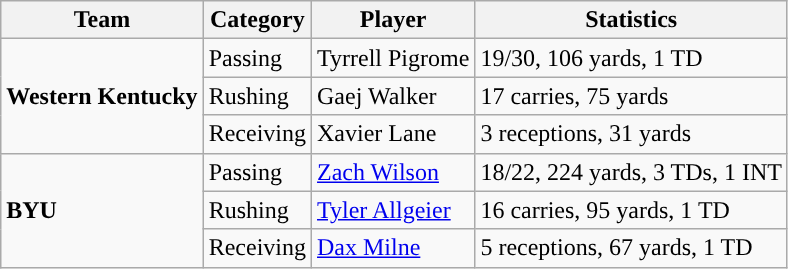<table class="wikitable" style="float: left;">
<tr>
<th>Team</th>
<th>Category</th>
<th>Player</th>
<th>Statistics</th>
</tr>
<tr>
<td rowspan=3><strong>Western Kentucky</strong></td>
<td>Passing</td>
<td>Tyrrell Pigrome</td>
<td>19/30, 106 yards, 1 TD</td>
</tr>
<tr>
<td>Rushing</td>
<td>Gaej Walker</td>
<td>17 carries, 75 yards</td>
</tr>
<tr>
<td>Receiving</td>
<td>Xavier Lane</td>
<td>3 receptions, 31 yards</td>
</tr>
<tr>
<td rowspan=3><strong>BYU</strong></td>
<td>Passing</td>
<td><a href='#'>Zach Wilson</a></td>
<td>18/22, 224 yards, 3 TDs, 1 INT</td>
</tr>
<tr>
<td>Rushing</td>
<td><a href='#'>Tyler Allgeier</a></td>
<td>16 carries, 95 yards, 1 TD</td>
</tr>
<tr>
<td>Receiving</td>
<td><a href='#'>Dax Milne</a></td>
<td>5 receptions, 67 yards, 1 TD</td>
</tr>
</table>
